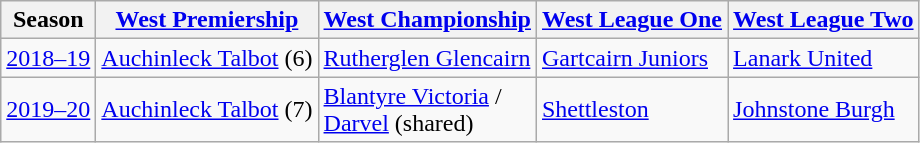<table class="wikitable">
<tr>
<th>Season</th>
<th><a href='#'>West Premiership</a></th>
<th><a href='#'>West Championship</a></th>
<th><a href='#'>West League One</a></th>
<th><a href='#'>West League Two</a></th>
</tr>
<tr>
<td style="text-align:left;"><a href='#'>2018–19</a></td>
<td><a href='#'>Auchinleck Talbot</a> (6)</td>
<td><a href='#'>Rutherglen Glencairn</a></td>
<td><a href='#'>Gartcairn Juniors</a></td>
<td><a href='#'>Lanark United</a></td>
</tr>
<tr>
<td style="text-align:left;"><a href='#'>2019–20</a></td>
<td><a href='#'>Auchinleck Talbot</a> (7)</td>
<td><a href='#'>Blantyre Victoria</a> /<br><a href='#'>Darvel</a> (shared)</td>
<td><a href='#'>Shettleston</a></td>
<td><a href='#'>Johnstone Burgh</a></td>
</tr>
</table>
